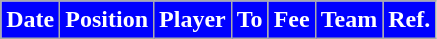<table class="wikitable plainrowheaders sortable">
<tr>
<th style="background:#0000ff; color:#ffffff;">Date</th>
<th style="background:#0000ff; color:#ffffff;">Position</th>
<th style="background:#0000ff; color:#ffffff;">Player</th>
<th style="background:#0000ff; color:#ffffff;">To</th>
<th style="background:#0000ff; color:#ffffff;">Fee</th>
<th style="background:#0000ff; color:#ffffff;">Team</th>
<th style="background:#0000ff; color:#ffffff;">Ref.</th>
</tr>
</table>
